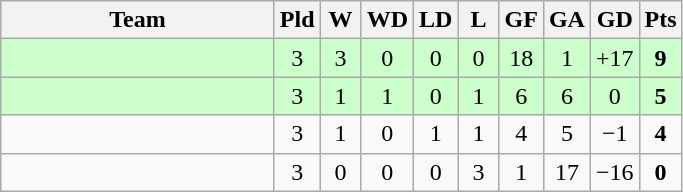<table class="wikitable" style="text-align:center">
<tr>
<th width=175>Team</th>
<th width=20>Pld</th>
<th width=20>W</th>
<th width=20>WD</th>
<th width=20>LD</th>
<th width=20>L</th>
<th width=20>GF</th>
<th width=20>GA</th>
<th width=20>GD</th>
<th width=20>Pts</th>
</tr>
<tr bgcolor=ccffcc>
<td align=left></td>
<td>3</td>
<td>3</td>
<td>0</td>
<td>0</td>
<td>0</td>
<td>18</td>
<td>1</td>
<td>+17</td>
<td><strong>9</strong></td>
</tr>
<tr bgcolor=ccffcc>
<td align=left></td>
<td>3</td>
<td>1</td>
<td>1</td>
<td>0</td>
<td>1</td>
<td>6</td>
<td>6</td>
<td>0</td>
<td><strong>5</strong></td>
</tr>
<tr>
<td align=left></td>
<td>3</td>
<td>1</td>
<td>0</td>
<td>1</td>
<td>1</td>
<td>4</td>
<td>5</td>
<td>−1</td>
<td><strong>4</strong></td>
</tr>
<tr>
<td align=left></td>
<td>3</td>
<td>0</td>
<td>0</td>
<td>0</td>
<td>3</td>
<td>1</td>
<td>17</td>
<td>−16</td>
<td><strong>0</strong></td>
</tr>
</table>
